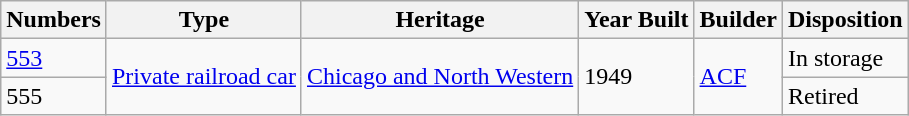<table class="wikitable sortable">
<tr>
<th>Numbers</th>
<th>Type</th>
<th>Heritage</th>
<th>Year Built</th>
<th>Builder</th>
<th>Disposition</th>
</tr>
<tr>
<td><a href='#'>553</a></td>
<td rowspan="2"><a href='#'>Private railroad car</a></td>
<td rowspan="2"><a href='#'>Chicago and North Western</a></td>
<td rowspan="2">1949</td>
<td rowspan="2"><a href='#'>ACF</a></td>
<td>In storage</td>
</tr>
<tr>
<td>555</td>
<td>Retired</td>
</tr>
</table>
